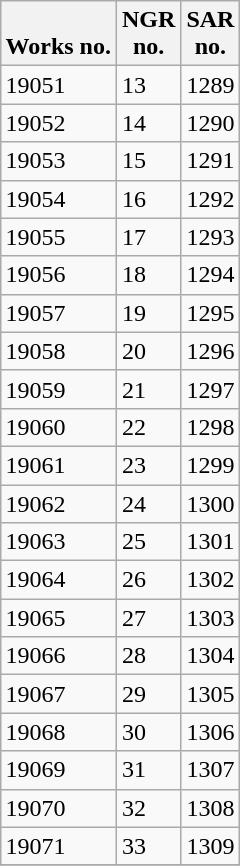<table class="wikitable collapsible collapsed sortable" style="margin:0.5em auto; font-size:100%;">
<tr>
<th><br>Works no.</th>
<th>NGR<br>no.</th>
<th>SAR<br> no.</th>
</tr>
<tr>
<td>19051</td>
<td>13</td>
<td>1289</td>
</tr>
<tr>
<td>19052</td>
<td>14</td>
<td>1290</td>
</tr>
<tr>
<td>19053</td>
<td>15</td>
<td>1291</td>
</tr>
<tr>
<td>19054</td>
<td>16</td>
<td>1292</td>
</tr>
<tr>
<td>19055</td>
<td>17</td>
<td>1293</td>
</tr>
<tr>
<td>19056</td>
<td>18</td>
<td>1294</td>
</tr>
<tr>
<td>19057</td>
<td>19</td>
<td>1295</td>
</tr>
<tr>
<td>19058</td>
<td>20</td>
<td>1296</td>
</tr>
<tr>
<td>19059</td>
<td>21</td>
<td>1297</td>
</tr>
<tr>
<td>19060</td>
<td>22</td>
<td>1298</td>
</tr>
<tr>
<td>19061</td>
<td>23</td>
<td>1299</td>
</tr>
<tr>
<td>19062</td>
<td>24</td>
<td>1300</td>
</tr>
<tr>
<td>19063</td>
<td>25</td>
<td>1301</td>
</tr>
<tr>
<td>19064</td>
<td>26</td>
<td>1302</td>
</tr>
<tr>
<td>19065</td>
<td>27</td>
<td>1303</td>
</tr>
<tr>
<td>19066</td>
<td>28</td>
<td>1304</td>
</tr>
<tr>
<td>19067</td>
<td>29</td>
<td>1305</td>
</tr>
<tr>
<td>19068</td>
<td>30</td>
<td>1306</td>
</tr>
<tr>
<td>19069</td>
<td>31</td>
<td>1307</td>
</tr>
<tr>
<td>19070</td>
<td>32</td>
<td>1308</td>
</tr>
<tr>
<td>19071</td>
<td>33</td>
<td>1309</td>
</tr>
<tr>
</tr>
</table>
